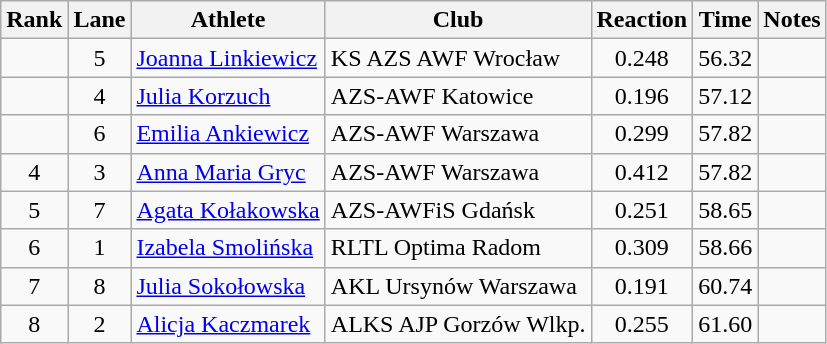<table class="wikitable sortable" style="text-align:center">
<tr>
<th>Rank</th>
<th>Lane</th>
<th>Athlete</th>
<th>Club</th>
<th>Reaction</th>
<th>Time</th>
<th>Notes</th>
</tr>
<tr>
<td></td>
<td>5</td>
<td align=left><a href='#'>Joanna Linkiewicz</a></td>
<td align=left>KS AZS AWF Wrocław</td>
<td>0.248</td>
<td>56.32</td>
<td></td>
</tr>
<tr>
<td></td>
<td>4</td>
<td align=left><a href='#'>Julia Korzuch</a></td>
<td align=left>AZS-AWF Katowice</td>
<td>0.196</td>
<td>57.12</td>
<td></td>
</tr>
<tr>
<td></td>
<td>6</td>
<td align=left><a href='#'>Emilia Ankiewicz</a></td>
<td align=left>AZS-AWF Warszawa</td>
<td>0.299</td>
<td>57.82</td>
<td></td>
</tr>
<tr>
<td>4</td>
<td>3</td>
<td align=left><a href='#'>Anna Maria Gryc</a></td>
<td align=left>AZS-AWF Warszawa</td>
<td>0.412</td>
<td>57.82</td>
<td></td>
</tr>
<tr>
<td>5</td>
<td>7</td>
<td align=left><a href='#'>Agata Kołakowska</a></td>
<td align=left>AZS-AWFiS Gdańsk</td>
<td>0.251</td>
<td>58.65</td>
<td></td>
</tr>
<tr>
<td>6</td>
<td>1</td>
<td align=left><a href='#'>Izabela Smolińska</a></td>
<td align=left>RLTL Optima Radom</td>
<td>0.309</td>
<td>58.66</td>
<td></td>
</tr>
<tr>
<td>7</td>
<td>8</td>
<td align=left><a href='#'>Julia Sokołowska</a></td>
<td align=left>AKL Ursynów Warszawa</td>
<td>0.191</td>
<td>60.74</td>
<td></td>
</tr>
<tr>
<td>8</td>
<td>2</td>
<td align=left><a href='#'>Alicja Kaczmarek</a></td>
<td align=left>ALKS AJP Gorzów Wlkp.</td>
<td>0.255</td>
<td>61.60</td>
<td></td>
</tr>
</table>
